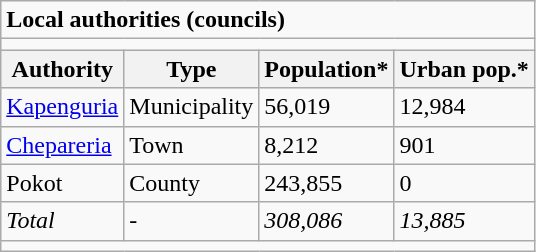<table class="wikitable">
<tr>
<td colspan="4"><strong>Local authorities (councils)</strong></td>
</tr>
<tr>
<td colspan="4"></td>
</tr>
<tr>
<th>Authority</th>
<th>Type</th>
<th>Population*</th>
<th>Urban pop.*</th>
</tr>
<tr>
<td><a href='#'>Kapenguria</a></td>
<td>Municipality</td>
<td>56,019</td>
<td>12,984</td>
</tr>
<tr>
<td><a href='#'>Chepareria</a></td>
<td>Town</td>
<td>8,212</td>
<td>901</td>
</tr>
<tr>
<td>Pokot</td>
<td>County</td>
<td>243,855</td>
<td>0</td>
</tr>
<tr>
<td><em>Total</em></td>
<td>-</td>
<td><em>308,086</em></td>
<td><em>13,885</em></td>
</tr>
<tr>
<td colspan="4"></td>
</tr>
</table>
